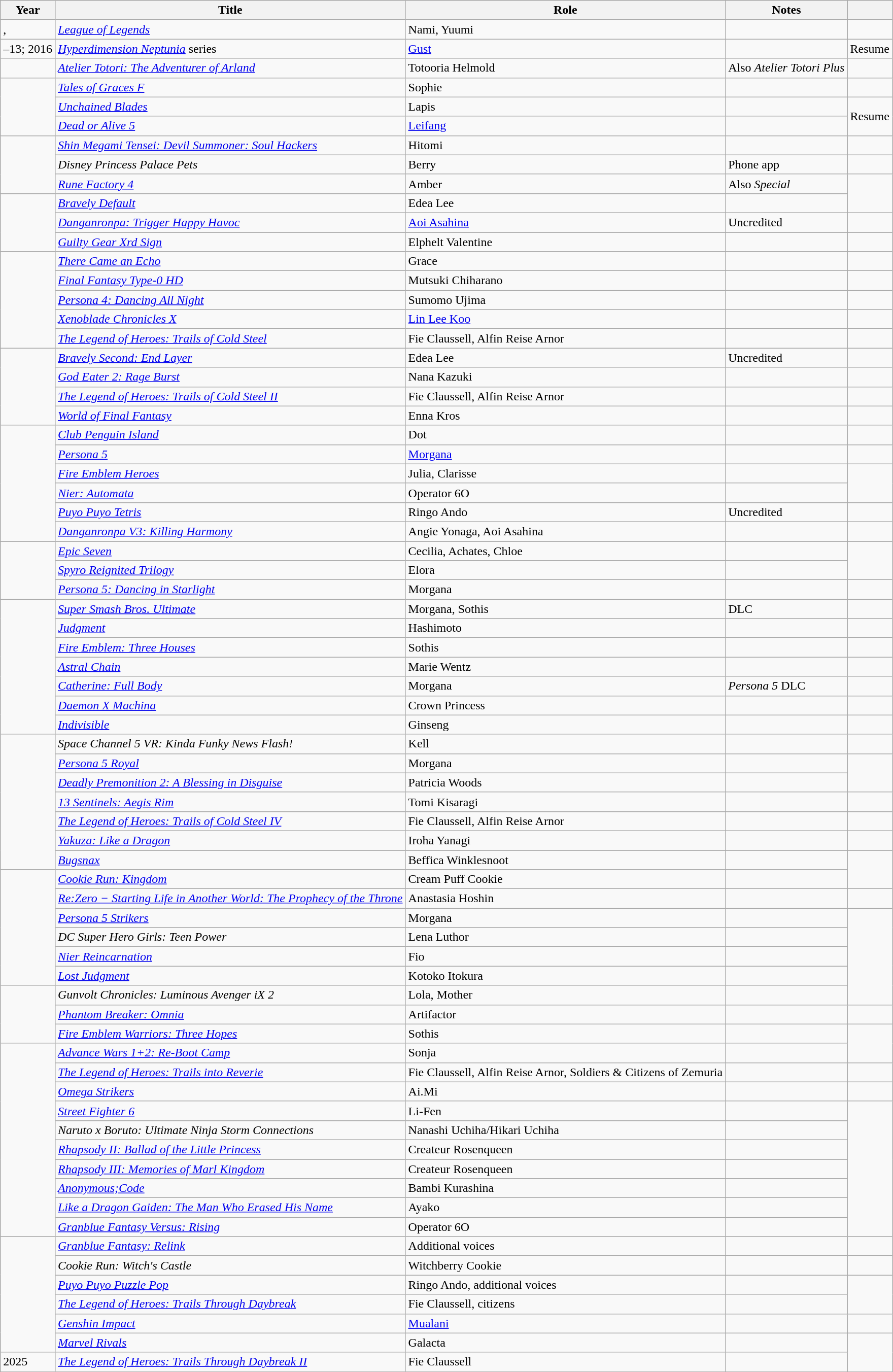<table class="wikitable sortable plainrowheaders">
<tr>
<th>Year</th>
<th>Title</th>
<th>Role</th>
<th class="unsortable">Notes</th>
<th class="unsortable"></th>
</tr>
<tr>
<td>, </td>
<td><em><a href='#'>League of Legends</a></em></td>
<td>Nami, Yuumi</td>
<td></td>
<td></td>
</tr>
<tr>
<td>–13; 2016</td>
<td><em><a href='#'>Hyperdimension Neptunia</a></em> series</td>
<td><a href='#'>Gust</a></td>
<td></td>
<td>Resume</td>
</tr>
<tr>
<td></td>
<td><em><a href='#'>Atelier Totori: The Adventurer of Arland</a></em></td>
<td>Totooria Helmold</td>
<td>Also <em>Atelier Totori Plus</em> </td>
<td></td>
</tr>
<tr>
<td rowspan="3"></td>
<td><em><a href='#'>Tales of Graces F</a></em></td>
<td>Sophie</td>
<td></td>
<td></td>
</tr>
<tr>
<td><em><a href='#'>Unchained Blades</a></em></td>
<td>Lapis</td>
<td></td>
<td rowspan="2">Resume</td>
</tr>
<tr>
<td><em><a href='#'>Dead or Alive 5</a></em></td>
<td><a href='#'>Leifang</a></td>
<td></td>
</tr>
<tr>
<td rowspan="3"></td>
<td><em><a href='#'>Shin Megami Tensei: Devil Summoner: Soul Hackers</a></em></td>
<td>Hitomi</td>
<td></td>
<td></td>
</tr>
<tr>
<td><em>Disney Princess Palace Pets</em></td>
<td>Berry</td>
<td>Phone app</td>
<td></td>
</tr>
<tr>
<td><em><a href='#'>Rune Factory 4</a></em></td>
<td>Amber</td>
<td>Also <em>Special</em></td>
<td rowspan="2"></td>
</tr>
<tr>
<td rowspan="3"></td>
<td><em><a href='#'>Bravely Default</a></em></td>
<td>Edea Lee</td>
<td></td>
</tr>
<tr>
<td><em><a href='#'>Danganronpa: Trigger Happy Havoc</a></em></td>
<td><a href='#'>Aoi Asahina</a></td>
<td>Uncredited</td>
<td></td>
</tr>
<tr>
<td><em><a href='#'>Guilty Gear Xrd Sign</a></em></td>
<td>Elphelt Valentine</td>
<td></td>
<td></td>
</tr>
<tr>
<td rowspan="5"></td>
<td><em><a href='#'>There Came an Echo</a></em></td>
<td>Grace</td>
<td></td>
<td></td>
</tr>
<tr>
<td><em><a href='#'>Final Fantasy Type-0 HD</a></em></td>
<td>Mutsuki Chiharano</td>
<td></td>
<td></td>
</tr>
<tr>
<td><em><a href='#'>Persona 4: Dancing All Night</a></em></td>
<td>Sumomo Ujima</td>
<td></td>
<td></td>
</tr>
<tr>
<td><em><a href='#'>Xenoblade Chronicles X</a></em></td>
<td><a href='#'>Lin Lee Koo</a></td>
<td></td>
<td></td>
</tr>
<tr>
<td><em><a href='#'>The Legend of Heroes: Trails of Cold Steel</a></em></td>
<td>Fie Claussell, Alfin Reise Arnor</td>
<td></td>
<td></td>
</tr>
<tr>
<td rowspan="4"></td>
<td><em><a href='#'>Bravely Second: End Layer</a></em></td>
<td>Edea Lee</td>
<td>Uncredited</td>
<td></td>
</tr>
<tr>
<td><em><a href='#'>God Eater 2: Rage Burst</a></em></td>
<td>Nana Kazuki</td>
<td></td>
<td></td>
</tr>
<tr>
<td><em><a href='#'>The Legend of Heroes: Trails of Cold Steel II</a></em></td>
<td>Fie Claussell, Alfin Reise Arnor</td>
<td></td>
<td></td>
</tr>
<tr>
<td><em><a href='#'>World of Final Fantasy</a></em></td>
<td>Enna Kros</td>
<td></td>
<td></td>
</tr>
<tr>
<td rowspan="6"></td>
<td><em><a href='#'>Club Penguin Island</a></em></td>
<td>Dot</td>
<td></td>
<td></td>
</tr>
<tr>
<td><em><a href='#'>Persona 5</a></em></td>
<td><a href='#'>Morgana</a></td>
<td></td>
<td></td>
</tr>
<tr>
<td><em><a href='#'>Fire Emblem Heroes</a></em></td>
<td>Julia, Clarisse</td>
<td></td>
<td rowspan="2"></td>
</tr>
<tr>
<td><em><a href='#'>Nier: Automata</a></em></td>
<td>Operator 6O</td>
<td></td>
</tr>
<tr>
<td><em><a href='#'>Puyo Puyo Tetris</a></em></td>
<td>Ringo Ando</td>
<td>Uncredited</td>
<td></td>
</tr>
<tr>
<td><em><a href='#'>Danganronpa V3: Killing Harmony</a></em></td>
<td>Angie Yonaga, Aoi Asahina</td>
<td></td>
<td></td>
</tr>
<tr>
<td rowspan="3"></td>
<td><em><a href='#'>Epic Seven</a></em></td>
<td>Cecilia, Achates, Chloe</td>
<td></td>
<td rowspan="2"></td>
</tr>
<tr>
<td><em><a href='#'>Spyro Reignited Trilogy</a></em></td>
<td>Elora</td>
<td></td>
</tr>
<tr>
<td><em><a href='#'>Persona 5: Dancing in Starlight</a></em></td>
<td>Morgana</td>
<td></td>
<td></td>
</tr>
<tr>
<td rowspan="7"></td>
<td><em><a href='#'>Super Smash Bros. Ultimate</a></em></td>
<td>Morgana, Sothis</td>
<td>DLC</td>
<td></td>
</tr>
<tr>
<td><em><a href='#'>Judgment</a></em></td>
<td>Hashimoto</td>
<td></td>
<td></td>
</tr>
<tr>
<td><em><a href='#'>Fire Emblem: Three Houses</a></em></td>
<td>Sothis</td>
<td></td>
<td></td>
</tr>
<tr>
<td><em><a href='#'>Astral Chain</a></em></td>
<td>Marie Wentz</td>
<td></td>
<td></td>
</tr>
<tr>
<td><em><a href='#'>Catherine: Full Body</a></em></td>
<td>Morgana</td>
<td><em>Persona 5</em> DLC</td>
<td></td>
</tr>
<tr>
<td><em><a href='#'>Daemon X Machina</a></em></td>
<td>Crown Princess</td>
<td></td>
<td></td>
</tr>
<tr>
<td><em><a href='#'>Indivisible</a></em></td>
<td>Ginseng</td>
<td></td>
<td></td>
</tr>
<tr>
<td rowspan="7"></td>
<td><em>Space Channel 5 VR: Kinda Funky News Flash!</em></td>
<td>Kell</td>
<td></td>
<td></td>
</tr>
<tr>
<td><em><a href='#'>Persona 5 Royal</a></em></td>
<td>Morgana</td>
<td></td>
<td rowspan="2"></td>
</tr>
<tr>
<td><em><a href='#'>Deadly Premonition 2: A Blessing in Disguise</a></em></td>
<td>Patricia Woods</td>
<td></td>
</tr>
<tr>
<td><em><a href='#'>13 Sentinels: Aegis Rim</a></em></td>
<td>Tomi Kisaragi</td>
<td></td>
<td></td>
</tr>
<tr>
<td><em><a href='#'>The Legend of Heroes: Trails of Cold Steel IV</a></em></td>
<td>Fie Claussell, Alfin Reise Arnor</td>
<td></td>
<td></td>
</tr>
<tr>
<td><em><a href='#'>Yakuza: Like a Dragon</a></em></td>
<td>Iroha Yanagi</td>
<td></td>
<td></td>
</tr>
<tr>
<td><em><a href='#'>Bugsnax</a></em></td>
<td>Beffica Winklesnoot</td>
<td></td>
<td rowspan="2"></td>
</tr>
<tr>
<td rowspan="6"></td>
<td><em><a href='#'>Cookie Run: Kingdom</a></em></td>
<td>Cream Puff Cookie</td>
<td></td>
</tr>
<tr>
<td><em><a href='#'>Re:Zero − Starting Life in Another World: The Prophecy of the Throne</a></em></td>
<td>Anastasia Hoshin</td>
<td></td>
<td></td>
</tr>
<tr>
<td><em><a href='#'>Persona 5 Strikers</a></em></td>
<td>Morgana</td>
<td></td>
<td rowspan="5"></td>
</tr>
<tr>
<td><em>DC Super Hero Girls: Teen Power</em></td>
<td>Lena Luthor</td>
<td></td>
</tr>
<tr>
<td><em><a href='#'>Nier Reincarnation</a></em></td>
<td>Fio</td>
<td></td>
</tr>
<tr>
<td><em><a href='#'>Lost Judgment</a></em></td>
<td>Kotoko Itokura</td>
<td></td>
</tr>
<tr>
<td rowspan="3"></td>
<td><em>Gunvolt Chronicles: Luminous Avenger iX 2</em></td>
<td>Lola, Mother</td>
<td></td>
</tr>
<tr>
<td><em><a href='#'>Phantom Breaker: Omnia</a></em></td>
<td>Artifactor</td>
<td></td>
<td></td>
</tr>
<tr>
<td><em><a href='#'>Fire Emblem Warriors: Three Hopes</a></em></td>
<td>Sothis</td>
<td></td>
<td rowspan="2"></td>
</tr>
<tr>
<td rowspan="10"></td>
<td><em><a href='#'>Advance Wars 1+2: Re-Boot Camp</a></em></td>
<td>Sonja</td>
<td></td>
</tr>
<tr>
<td><em><a href='#'>The Legend of Heroes: Trails into Reverie</a></em></td>
<td>Fie Claussell, Alfin Reise Arnor, Soldiers & Citizens of Zemuria</td>
<td></td>
<td></td>
</tr>
<tr>
<td><em><a href='#'>Omega Strikers</a></em></td>
<td>Ai.Mi</td>
<td></td>
<td></td>
</tr>
<tr>
<td><em><a href='#'>Street Fighter 6</a></em></td>
<td>Li-Fen</td>
<td></td>
<td rowspan="7"></td>
</tr>
<tr>
<td><em>Naruto x Boruto: Ultimate Ninja Storm Connections</em></td>
<td>Nanashi Uchiha/Hikari Uchiha</td>
<td></td>
</tr>
<tr>
<td><em><a href='#'>Rhapsody II: Ballad of the Little Princess</a></em></td>
<td>Createur Rosenqueen</td>
<td></td>
</tr>
<tr>
<td><em><a href='#'>Rhapsody III: Memories of Marl Kingdom</a></em></td>
<td>Createur Rosenqueen</td>
<td></td>
</tr>
<tr>
<td><em><a href='#'>Anonymous;Code</a></em></td>
<td>Bambi Kurashina</td>
<td></td>
</tr>
<tr>
<td><em><a href='#'>Like a Dragon Gaiden: The Man Who Erased His Name</a></em></td>
<td>Ayako</td>
<td></td>
</tr>
<tr>
<td><em><a href='#'>Granblue Fantasy Versus: Rising</a></em></td>
<td>Operator 6O</td>
<td></td>
</tr>
<tr>
<td rowspan="6"></td>
<td><em><a href='#'>Granblue Fantasy: Relink</a></em></td>
<td>Additional voices</td>
<td></td>
<td></td>
</tr>
<tr>
<td><em>Cookie Run: Witch's Castle</em></td>
<td>Witchberry Cookie</td>
<td></td>
<td></td>
</tr>
<tr>
<td><em><a href='#'>Puyo Puyo Puzzle Pop</a></em></td>
<td>Ringo Ando, additional voices</td>
<td></td>
<td rowspan="2"></td>
</tr>
<tr>
<td><em><a href='#'>The Legend of Heroes: Trails Through Daybreak</a></em></td>
<td>Fie Claussell, citizens</td>
<td></td>
</tr>
<tr>
<td><em><a href='#'>Genshin Impact</a></em></td>
<td><a href='#'>Mualani</a></td>
<td></td>
<td></td>
</tr>
<tr>
<td><em><a href='#'>Marvel Rivals</a></em></td>
<td>Galacta</td>
<td></td>
<td rowspan="2"></td>
</tr>
<tr>
<td>2025</td>
<td><em><a href='#'>The Legend of Heroes: Trails Through Daybreak II</a></em></td>
<td>Fie Claussell</td>
<td></td>
</tr>
</table>
